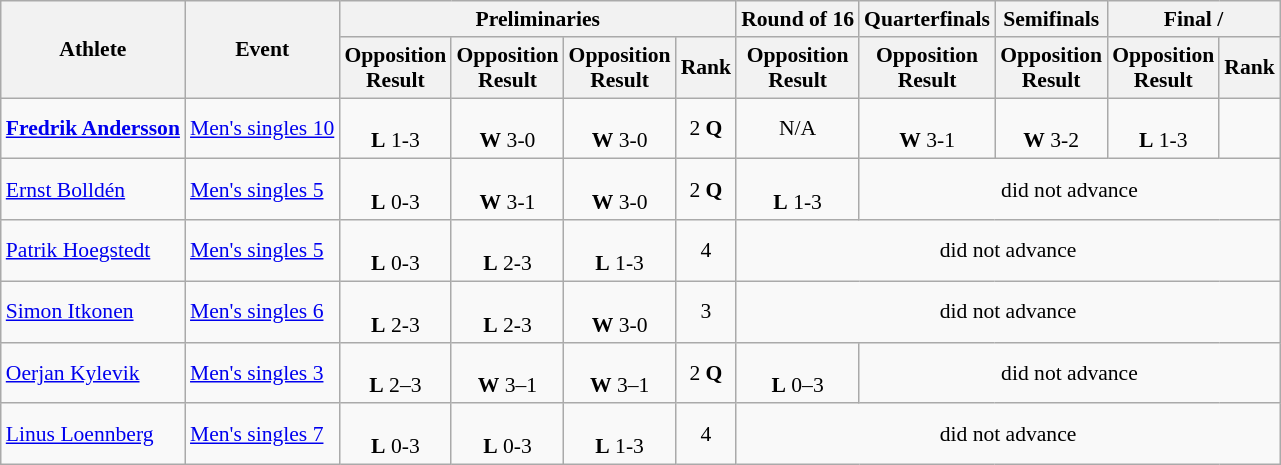<table class=wikitable style="font-size:90%">
<tr>
<th rowspan="2">Athlete</th>
<th rowspan="2">Event</th>
<th colspan="4">Preliminaries</th>
<th>Round of 16</th>
<th>Quarterfinals</th>
<th>Semifinals</th>
<th colspan="2">Final / </th>
</tr>
<tr>
<th>Opposition<br>Result</th>
<th>Opposition<br>Result</th>
<th>Opposition<br>Result</th>
<th>Rank</th>
<th>Opposition<br>Result</th>
<th>Opposition<br>Result</th>
<th>Opposition<br>Result</th>
<th>Opposition<br>Result</th>
<th>Rank</th>
</tr>
<tr>
<td><strong><a href='#'>Fredrik Andersson</a></strong></td>
<td><a href='#'>Men's singles 10</a></td>
<td align="center"><br><strong>L</strong> 1-3</td>
<td align="center"><br><strong>W</strong> 3-0</td>
<td align="center"><br><strong>W</strong> 3-0</td>
<td align="center">2 <strong>Q</strong></td>
<td align="center">N/A</td>
<td align="center"><br><strong>W</strong> 3-1</td>
<td align="center"><br><strong>W</strong> 3-2</td>
<td align="center"><br><strong>L</strong> 1-3</td>
<td align="center"></td>
</tr>
<tr>
<td><a href='#'>Ernst Bolldén</a></td>
<td><a href='#'>Men's singles 5</a></td>
<td align="center"><br><strong>L</strong> 0-3</td>
<td align="center"><br><strong>W</strong> 3-1</td>
<td align="center"><br><strong>W</strong> 3-0</td>
<td align="center">2 <strong>Q</strong></td>
<td align="center"><br><strong>L</strong> 1-3</td>
<td align="center" colspan="4">did not advance</td>
</tr>
<tr>
<td><a href='#'>Patrik Hoegstedt</a></td>
<td><a href='#'>Men's singles 5</a></td>
<td align="center"><br><strong>L</strong> 0-3</td>
<td align="center"><br><strong>L</strong> 2-3</td>
<td align="center"><br><strong>L</strong> 1-3</td>
<td align="center">4</td>
<td align="center" colspan="5">did not advance</td>
</tr>
<tr>
<td><a href='#'>Simon Itkonen</a></td>
<td><a href='#'>Men's singles 6</a></td>
<td align="center"><br><strong>L</strong> 2-3</td>
<td align="center"><br><strong>L</strong> 2-3</td>
<td align="center"><br><strong>W</strong> 3-0</td>
<td align="center">3</td>
<td align="center" colspan="5">did not advance</td>
</tr>
<tr>
<td><a href='#'>Oerjan Kylevik</a></td>
<td><a href='#'>Men's singles 3</a></td>
<td align="center"><br><strong>L</strong> 2–3</td>
<td align="center"><br><strong>W</strong> 3–1</td>
<td align="center"><br><strong>W</strong> 3–1</td>
<td align="center">2 <strong>Q</strong></td>
<td align="center"><br><strong>L</strong> 0–3</td>
<td align="center" colspan="4">did not advance</td>
</tr>
<tr>
<td><a href='#'>Linus Loennberg</a></td>
<td><a href='#'>Men's singles 7</a></td>
<td align="center"><br><strong>L</strong> 0-3</td>
<td align="center"><br><strong>L</strong> 0-3</td>
<td align="center"><br><strong>L</strong> 1-3</td>
<td align="center">4</td>
<td align="center" colspan="5">did not advance</td>
</tr>
</table>
